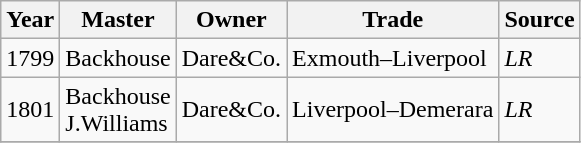<table class=" wikitable">
<tr>
<th>Year</th>
<th>Master</th>
<th>Owner</th>
<th>Trade</th>
<th>Source</th>
</tr>
<tr>
<td>1799</td>
<td>Backhouse</td>
<td>Dare&Co.</td>
<td>Exmouth–Liverpool</td>
<td><em>LR</em></td>
</tr>
<tr>
<td>1801</td>
<td>Backhouse<br>J.Williams</td>
<td>Dare&Co.</td>
<td>Liverpool–Demerara</td>
<td><em>LR</em></td>
</tr>
<tr>
</tr>
</table>
